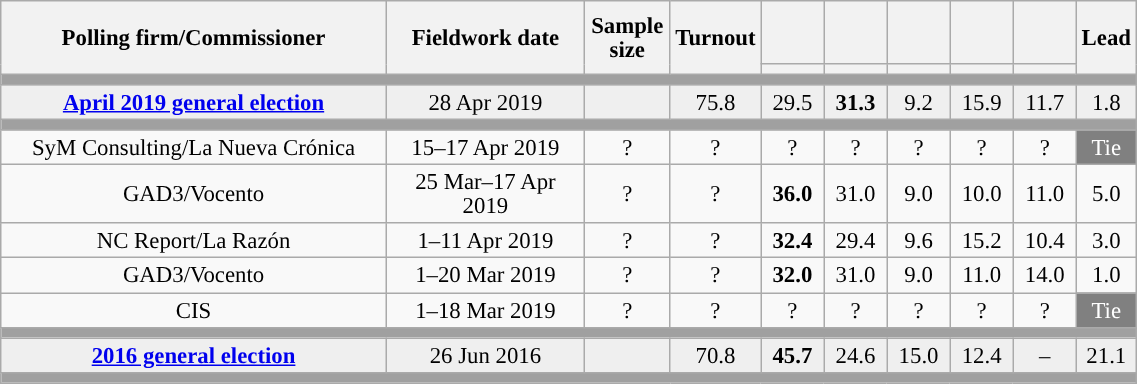<table class="wikitable collapsible collapsed" style="text-align:center; font-size:95%; line-height:16px;">
<tr style="height:42px;">
<th style="width:250px;" rowspan="2">Polling firm/Commissioner</th>
<th style="width:125px;" rowspan="2">Fieldwork date</th>
<th style="width:50px;" rowspan="2">Sample size</th>
<th style="width:45px;" rowspan="2">Turnout</th>
<th style="width:35px;"></th>
<th style="width:35px;"></th>
<th style="width:35px;"></th>
<th style="width:35px;"></th>
<th style="width:35px;"></th>
<th style="width:30px;" rowspan="2">Lead</th>
</tr>
<tr>
<th style="color:inherit;background:"></th>
<th style="color:inherit;background:"></th>
<th style="color:inherit;background:"></th>
<th style="color:inherit;background:"></th>
<th style="color:inherit;background:"></th>
</tr>
<tr>
<td colspan="10" style="background:#A0A0A0"></td>
</tr>
<tr style="background:#EFEFEF;">
<td><strong><a href='#'>April 2019 general election</a></strong></td>
<td>28 Apr 2019</td>
<td></td>
<td>75.8</td>
<td>29.5<br></td>
<td><strong>31.3</strong><br></td>
<td>9.2<br></td>
<td>15.9<br></td>
<td>11.7<br></td>
<td style="background:">1.8</td>
</tr>
<tr>
<td colspan="10" style="background:#A0A0A0"></td>
</tr>
<tr>
<td>SyM Consulting/La Nueva Crónica</td>
<td>15–17 Apr 2019</td>
<td>?</td>
<td>?</td>
<td>?<br></td>
<td>?<br></td>
<td>?<br></td>
<td>?<br></td>
<td>?<br></td>
<td style="background:gray;color:white;">Tie</td>
</tr>
<tr>
<td>GAD3/Vocento</td>
<td>25 Mar–17 Apr 2019</td>
<td>?</td>
<td>?</td>
<td><strong>36.0</strong><br></td>
<td>31.0<br></td>
<td>9.0<br></td>
<td>10.0<br></td>
<td>11.0<br></td>
<td style="background:">5.0</td>
</tr>
<tr>
<td>NC Report/La Razón</td>
<td>1–11 Apr 2019</td>
<td>?</td>
<td>?</td>
<td><strong>32.4</strong><br></td>
<td>29.4<br></td>
<td>9.6<br></td>
<td>15.2<br></td>
<td>10.4<br></td>
<td style="background:">3.0</td>
</tr>
<tr>
<td>GAD3/Vocento</td>
<td>1–20 Mar 2019</td>
<td>?</td>
<td>?</td>
<td><strong>32.0</strong><br></td>
<td>31.0<br></td>
<td>9.0<br></td>
<td>11.0<br></td>
<td>14.0<br></td>
<td style="background:">1.0</td>
</tr>
<tr>
<td>CIS</td>
<td>1–18 Mar 2019</td>
<td>?</td>
<td>?</td>
<td>?<br></td>
<td>?<br></td>
<td>?<br></td>
<td>?<br></td>
<td>?<br></td>
<td style="background:gray;color:white;">Tie</td>
</tr>
<tr>
<td colspan="10" style="background:#A0A0A0"></td>
</tr>
<tr style="background:#EFEFEF;">
<td><strong><a href='#'>2016 general election</a></strong></td>
<td>26 Jun 2016</td>
<td></td>
<td>70.8</td>
<td><strong>45.7</strong><br></td>
<td>24.6<br></td>
<td>15.0<br></td>
<td>12.4<br></td>
<td>–</td>
<td style="background:">21.1</td>
</tr>
<tr>
<td colspan="10" style="background:#A0A0A0"></td>
</tr>
</table>
